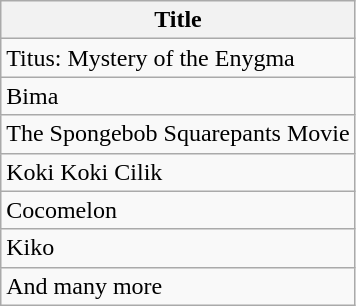<table class="wikitable">
<tr>
<th>Title</th>
</tr>
<tr>
<td>Titus: Mystery of the Enygma</td>
</tr>
<tr>
<td>Bima</td>
</tr>
<tr>
<td>The Spongebob Squarepants Movie</td>
</tr>
<tr>
<td>Koki Koki Cilik</td>
</tr>
<tr>
<td>Cocomelon</td>
</tr>
<tr>
<td>Kiko</td>
</tr>
<tr>
<td>And many more</td>
</tr>
</table>
